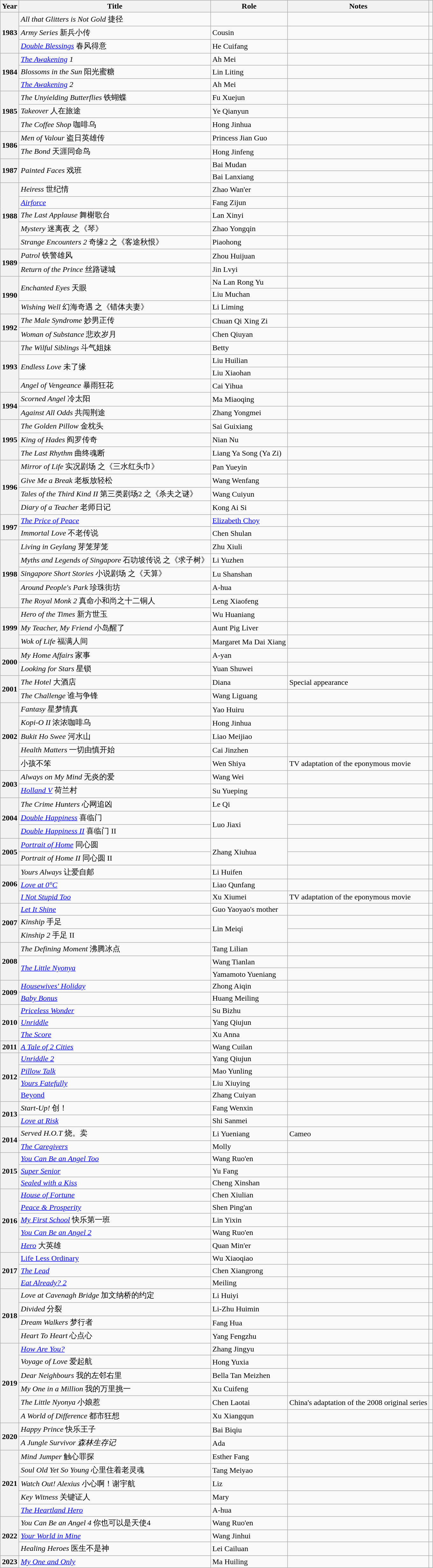<table class="wikitable sortable plainrowheaders">
<tr>
<th scope="col">Year</th>
<th scope="col">Title</th>
<th scope="col">Role</th>
<th scope="col" class="unsortable">Notes</th>
<th scope="col" class="unsortable"></th>
</tr>
<tr>
<th scope="row" rowspan="3">1983</th>
<td><em>All that Glitters is Not Gold</em> 捷径</td>
<td></td>
<td></td>
<td></td>
</tr>
<tr>
<td><em>Army Series</em> 新兵小传</td>
<td>Cousin</td>
<td></td>
<td></td>
</tr>
<tr>
<td><em><a href='#'>Double Blessings</a></em> 春风得意</td>
<td>He Cuifang</td>
<td></td>
<td></td>
</tr>
<tr>
<th scope="row" rowspan="3">1984</th>
<td><em><a href='#'>The Awakening</a> 1</em></td>
<td>Ah Mei</td>
<td></td>
<td></td>
</tr>
<tr>
<td><em>Blossoms in the Sun</em> 阳光蜜糖</td>
<td>Lin Liting</td>
<td></td>
<td></td>
</tr>
<tr>
<td><em><a href='#'>The Awakening</a> 2</em></td>
<td>Ah Mei</td>
<td></td>
<td></td>
</tr>
<tr>
<th scope="row" rowspan="3">1985</th>
<td><em>The Unyielding Butterflies</em> 铁蝴蝶</td>
<td>Fu Xuejun</td>
<td></td>
<td></td>
</tr>
<tr>
<td><em>Takeover</em> 人在旅途</td>
<td>Ye Qianyun</td>
<td></td>
<td></td>
</tr>
<tr>
<td><em>The Coffee Shop</em> 咖啡乌</td>
<td>Hong Jinhua</td>
<td></td>
<td></td>
</tr>
<tr>
<th scope="row" rowspan="2">1986</th>
<td><em>Men of Valour</em> 盗日英雄传</td>
<td>Princess Jian Guo</td>
<td></td>
<td></td>
</tr>
<tr>
<td><em>The Bond</em> 天涯同命鸟</td>
<td>Hong Jinfeng</td>
<td></td>
<td></td>
</tr>
<tr>
<th scope="row" rowspan="2">1987</th>
<td rowspan="2"><em>Painted Faces</em> 戏班</td>
<td>Bai Mudan</td>
<td></td>
<td></td>
</tr>
<tr>
<td>Bai Lanxiang</td>
<td></td>
<td></td>
</tr>
<tr>
<th scope="row" rowspan="5">1988</th>
<td><em>Heiress</em> 世纪情</td>
<td>Zhao Wan'er</td>
<td></td>
<td></td>
</tr>
<tr>
<td><em><a href='#'>Airforce</a></em></td>
<td>Fang Zijun</td>
<td></td>
<td></td>
</tr>
<tr>
<td><em>The Last Applause</em> 舞榭歌台</td>
<td>Lan Xinyi</td>
<td></td>
<td></td>
</tr>
<tr>
<td><em>Mystery</em> 迷离夜 之《琴》</td>
<td>Zhao Yongqin</td>
<td></td>
<td></td>
</tr>
<tr>
<td><em>Strange Encounters 2</em> 奇缘2 之《客途秋恨》</td>
<td>Piaohong</td>
<td></td>
<td></td>
</tr>
<tr>
<th scope="row" rowspan="2">1989</th>
<td><em>Patrol</em> 铁警雄风</td>
<td>Zhou Huijuan</td>
<td></td>
<td></td>
</tr>
<tr>
<td><em>Return of the Prince</em> 丝路谜城</td>
<td>Jin Lvyi</td>
<td></td>
<td></td>
</tr>
<tr>
<th scope="row" rowspan="3">1990</th>
<td rowspan="2"><em>Enchanted Eyes</em> 天眼</td>
<td>Na Lan Rong Yu</td>
<td></td>
<td></td>
</tr>
<tr>
<td>Liu Muchan</td>
<td></td>
<td></td>
</tr>
<tr>
<td><em>Wishing Well</em> 幻海奇遇 之《错体夫妻》</td>
<td>Li Liming</td>
<td></td>
<td></td>
</tr>
<tr>
<th scope="row" rowspan="2">1992</th>
<td><em>The Male Syndrome</em> 妙男正传</td>
<td>Chuan Qi Xing Zi</td>
<td></td>
<td></td>
</tr>
<tr>
<td><em>Woman of Substance</em> 悲欢岁月</td>
<td>Chen Qiuyan</td>
<td></td>
<td></td>
</tr>
<tr>
<th scope="row" rowspan="4">1993</th>
<td><em>The Wilful Siblings</em> 斗气姐妹</td>
<td>Betty</td>
<td></td>
<td></td>
</tr>
<tr>
<td rowspan="2"><em>Endless Love</em> 未了缘</td>
<td>Liu Huilian</td>
<td></td>
<td></td>
</tr>
<tr>
<td>Liu Xiaohan</td>
<td></td>
<td></td>
</tr>
<tr>
<td><em>Angel of Vengeance</em> 暴雨狂花</td>
<td>Cai Yihua</td>
<td></td>
<td></td>
</tr>
<tr>
<th scope="row" rowspan="2">1994</th>
<td><em>Scorned Angel</em> 冷太阳</td>
<td>Ma Miaoqing</td>
<td></td>
<td></td>
</tr>
<tr>
<td><em>Against All Odds</em> 共闯荆途</td>
<td>Zhang Yongmei</td>
<td></td>
<td></td>
</tr>
<tr>
<th scope="row" rowspan="3">1995</th>
<td><em>The Golden Pillow</em> 金枕头</td>
<td>Sai Guixiang</td>
<td></td>
<td></td>
</tr>
<tr>
<td><em>King of Hades</em> 阎罗传奇</td>
<td>Nian Nu</td>
<td></td>
<td></td>
</tr>
<tr>
<td><em>The Last Rhythm</em> 曲终魂断</td>
<td>Liang Ya Song (Ya Zi)</td>
<td></td>
<td></td>
</tr>
<tr>
<th scope="row" rowspan="4">1996</th>
<td><em>Mirror of Life</em> 实况剧场 之《三水红头巾》</td>
<td>Pan Yueyin</td>
<td></td>
<td></td>
</tr>
<tr>
<td><em>Give Me a Break</em> 老板放轻松</td>
<td>Wang Wenfang</td>
<td></td>
<td></td>
</tr>
<tr>
<td><em>Tales of the Third Kind II</em> 第三类剧场2 之《杀夫之谜》</td>
<td>Wang Cuiyun</td>
<td></td>
<td></td>
</tr>
<tr>
<td><em>Diary of a Teacher</em> 老师日记</td>
<td>Kong Ai Si</td>
<td></td>
<td></td>
</tr>
<tr>
<th scope="row" rowspan="2">1997</th>
<td><em><a href='#'>The Price of Peace</a></em></td>
<td><a href='#'>Elizabeth Choy</a></td>
<td></td>
<td></td>
</tr>
<tr>
<td><em>Immortal Love</em> 不老传说</td>
<td>Chen Shulan</td>
<td></td>
<td></td>
</tr>
<tr>
<th scope="row" rowspan="5">1998</th>
<td><em>Living in Geylang</em> 芽笼芽笼</td>
<td>Zhu Xiuli</td>
<td></td>
<td></td>
</tr>
<tr>
<td><em>Myths and Legends of Singapore</em> 石叻坡传说 之《求子树》</td>
<td>Li Yuzhen</td>
<td></td>
<td></td>
</tr>
<tr>
<td><em>Singapore Short Stories</em> 小说剧场 之《天算》</td>
<td>Lu Shanshan</td>
<td></td>
<td></td>
</tr>
<tr>
<td><em>Around People's Park</em> 珍珠街坊</td>
<td>A-hua</td>
<td></td>
<td></td>
</tr>
<tr>
<td><em>The Royal Monk 2</em> 真命小和尚之十二铜人</td>
<td>Leng Xiaofeng</td>
<td></td>
<td></td>
</tr>
<tr>
<th scope="row" rowspan="3">1999</th>
<td><em>Hero of the Times</em> 新方世玉</td>
<td>Wu Huaniang</td>
<td></td>
<td></td>
</tr>
<tr>
<td><em>My Teacher, My Friend</em> 小岛醒了</td>
<td>Aunt Pig Liver</td>
<td></td>
<td></td>
</tr>
<tr>
<td><em>Wok of Life</em> 福满人间</td>
<td>Margaret Ma Dai Xiang</td>
<td></td>
<td></td>
</tr>
<tr>
<th scope="row" rowspan="2">2000</th>
<td><em>My Home Affairs</em> 家事</td>
<td>A-yan</td>
<td></td>
<td></td>
</tr>
<tr>
<td><em>Looking for Stars</em> 星锁</td>
<td>Yuan Shuwei</td>
<td></td>
<td></td>
</tr>
<tr>
<th scope="row" rowspan="2">2001</th>
<td><em>The Hotel</em> 大酒店</td>
<td>Diana</td>
<td>Special appearance</td>
<td></td>
</tr>
<tr>
<td><em>The Challenge</em> 谁与争锋</td>
<td>Wang Liguang</td>
<td></td>
<td></td>
</tr>
<tr>
<th scope="row" rowspan="5">2002</th>
<td><em>Fantasy</em> 星梦情真</td>
<td>Yao Huiru</td>
<td></td>
<td></td>
</tr>
<tr>
<td><em>Kopi-O II</em> 浓浓咖啡乌</td>
<td>Hong Jinhua</td>
<td></td>
<td></td>
</tr>
<tr>
<td><em>Bukit Ho Swee</em> 河水山</td>
<td>Liao Meijiao</td>
<td></td>
<td></td>
</tr>
<tr>
<td><em>Health Matters</em> 一切由慎开始</td>
<td>Cai Jinzhen</td>
<td></td>
<td></td>
</tr>
<tr>
<td><em></em> 小孩不笨</td>
<td>Wen Shiya</td>
<td>TV adaptation of the eponymous movie</td>
<td></td>
</tr>
<tr>
<th scope="row" rowspan="2">2003</th>
<td><em>Always on My Mind</em> 无炎的爱</td>
<td>Wang Wei</td>
<td></td>
<td></td>
</tr>
<tr>
<td><a href='#'><em>Holland V</em></a> 荷兰村</td>
<td>Su Yueping</td>
<td></td>
<td></td>
</tr>
<tr>
<th scope="row" rowspan="3">2004</th>
<td><em>The Crime Hunters</em> 心网追凶</td>
<td>Le Qi</td>
<td></td>
<td></td>
</tr>
<tr>
<td><em><a href='#'>Double Happiness</a></em> 喜临门</td>
<td rowspan="2">Luo Jiaxi</td>
<td></td>
<td></td>
</tr>
<tr>
<td><em><a href='#'>Double Happiness II</a></em> 喜临门 II</td>
<td></td>
<td></td>
</tr>
<tr>
<th scope="row" rowspan="2">2005</th>
<td><em><a href='#'>Portrait of Home</a></em> 同心圆</td>
<td rowspan="2">Zhang Xiuhua</td>
<td></td>
<td></td>
</tr>
<tr>
<td><em>Portrait of Home II</em> 同心圆 II</td>
<td></td>
<td></td>
</tr>
<tr>
<th scope="row" rowspan="3">2006</th>
<td><em>Yours Always</em> 让爱自邮</td>
<td>Li Huifen</td>
<td></td>
<td></td>
</tr>
<tr>
<td><em><a href='#'>Love at 0°C</a></em></td>
<td>Liao Qunfang</td>
<td></td>
<td></td>
</tr>
<tr>
<td><a href='#'><em>I Not Stupid Too</em></a></td>
<td>Xu Xiumei</td>
<td>TV adaptation of the eponymous movie</td>
<td></td>
</tr>
<tr>
<th scope="row" rowspan="3">2007</th>
<td><em><a href='#'>Let It Shine</a></em></td>
<td>Guo Yaoyao's mother</td>
<td></td>
<td></td>
</tr>
<tr>
<td><em>Kinship</em> 手足</td>
<td rowspan="2">Lin Meiqi</td>
<td></td>
<td></td>
</tr>
<tr>
<td><em>Kinship 2</em> 手足 II</td>
<td></td>
<td></td>
</tr>
<tr>
<th scope="row" rowspan="3">2008</th>
<td><em>The Defining Moment</em> 沸腾冰点</td>
<td>Tang Lilian</td>
<td></td>
<td></td>
</tr>
<tr>
<td rowspan="2"><em><a href='#'>The Little Nyonya</a></em></td>
<td>Wang Tianlan</td>
<td></td>
<td></td>
</tr>
<tr>
<td>Yamamoto Yueniang</td>
<td></td>
<td></td>
</tr>
<tr>
<th scope="row" rowspan="2">2009</th>
<td><em><a href='#'>Housewives' Holiday</a></em></td>
<td>Zhong Aiqin</td>
<td></td>
<td></td>
</tr>
<tr>
<td><em><a href='#'>Baby Bonus</a></em></td>
<td>Huang Meiling</td>
<td></td>
<td></td>
</tr>
<tr>
<th scope="row" rowspan="3">2010</th>
<td><em><a href='#'>Priceless Wonder</a></em></td>
<td>Su Bizhu</td>
<td></td>
<td></td>
</tr>
<tr>
<td><em><a href='#'>Unriddle</a></em></td>
<td>Yang Qiujun</td>
<td></td>
<td></td>
</tr>
<tr>
<td><em><a href='#'>The Score</a></em></td>
<td>Xu Anna</td>
<td></td>
<td></td>
</tr>
<tr>
<th scope="row" rowspan="1">2011</th>
<td><em><a href='#'>A Tale of 2 Cities</a></em></td>
<td>Wang Cuilan</td>
<td></td>
<td></td>
</tr>
<tr>
<th scope="row" rowspan="4">2012</th>
<td><em><a href='#'>Unriddle 2</a></em></td>
<td>Yang Qiujun</td>
<td></td>
<td></td>
</tr>
<tr>
<td><em><a href='#'>Pillow Talk</a></em></td>
<td>Mao Yunling</td>
<td></td>
<td></td>
</tr>
<tr>
<td><em><a href='#'>Yours Fatefully</a></em></td>
<td>Liu Xiuying</td>
<td></td>
<td></td>
</tr>
<tr>
<td><a href='#'>Beyond</a></td>
<td>Zhang Cuiyan</td>
<td></td>
<td></td>
</tr>
<tr>
<th scope="row" rowspan="2">2013</th>
<td><em>Start-Up!</em> 创！</td>
<td>Fang Wenxin</td>
<td></td>
<td></td>
</tr>
<tr>
<td><em><a href='#'>Love at Risk</a></em></td>
<td>Shi Sanmei</td>
<td></td>
<td></td>
</tr>
<tr>
<th scope="row" rowspan="2">2014</th>
<td><em>Served H.O.T</em> 烧。卖</td>
<td>Li Yueniang</td>
<td>Cameo</td>
<td></td>
</tr>
<tr>
<td><em><a href='#'>The Caregivers</a></em></td>
<td>Molly</td>
<td></td>
<td></td>
</tr>
<tr>
<th scope="row" rowspan="3">2015</th>
<td><em><a href='#'>You Can Be an Angel Too</a></em></td>
<td>Wang Ruo'en</td>
<td></td>
<td></td>
</tr>
<tr>
<td><em><a href='#'>Super Senior</a></em></td>
<td>Yu Fang</td>
<td></td>
<td></td>
</tr>
<tr>
<td><em><a href='#'>Sealed with a Kiss</a></em></td>
<td>Cheng Xinshan</td>
<td></td>
<td></td>
</tr>
<tr>
<th scope="row" rowspan="5">2016</th>
<td><em><a href='#'>House of Fortune</a></em></td>
<td>Chen Xiulian</td>
<td></td>
<td></td>
</tr>
<tr>
<td><em><a href='#'>Peace & Prosperity</a></em></td>
<td>Shen Ping'an</td>
<td></td>
<td></td>
</tr>
<tr>
<td><em><a href='#'>My First School</a></em> 快乐第一班</td>
<td>Lin Yixin</td>
<td></td>
<td></td>
</tr>
<tr>
<td><em><a href='#'>You Can Be an Angel 2</a></em></td>
<td>Wang Ruo'en</td>
<td></td>
<td></td>
</tr>
<tr>
<td><em><a href='#'>Hero</a></em> 大英雄</td>
<td>Quan Min'er</td>
<td></td>
<td></td>
</tr>
<tr>
<th scope="row" rowspan="3">2017</th>
<td><a href='#'>Life Less Ordinary</a></td>
<td>Wu Xiaoqiao</td>
<td></td>
<td></td>
</tr>
<tr>
<td><em><a href='#'>The Lead</a></em></td>
<td>Chen Xiangrong</td>
<td></td>
<td></td>
</tr>
<tr>
<td><em><a href='#'>Eat Already? 2</a></em></td>
<td>Meiling</td>
<td></td>
<td></td>
</tr>
<tr>
<th scope="row" rowspan="4">2018</th>
<td><em>Love at Cavenagh Bridge</em> 加文纳桥的约定</td>
<td>Li Huiyi</td>
<td></td>
<td></td>
</tr>
<tr>
<td><em>Divided</em> 分裂</td>
<td>Li-Zhu Huimin</td>
<td></td>
<td></td>
</tr>
<tr>
<td><em>Dream Walkers</em> 梦行者</td>
<td>Fang Hua</td>
<td></td>
<td></td>
</tr>
<tr>
<td><em>Heart To Heart</em> 心点心</td>
<td>Yang Fengzhu</td>
<td></td>
<td></td>
</tr>
<tr>
<th scope="row" rowspan="6">2019</th>
<td><em><a href='#'>How Are You?</a></em></td>
<td>Zhang Jingyu</td>
<td></td>
<td></td>
</tr>
<tr>
<td><em>Voyage of Love</em> 爱起航</td>
<td>Hong Yuxia</td>
<td></td>
<td></td>
</tr>
<tr>
<td><em>Dear Neighbours</em> 我的左邻右里</td>
<td>Bella Tan Meizhen</td>
<td></td>
<td></td>
</tr>
<tr>
<td><em>My One in a Million</em> 我的万里挑一</td>
<td>Xu Cuifeng</td>
<td></td>
<td></td>
</tr>
<tr>
<td><em>The Little Nyonya</em> 小娘惹</td>
<td>Chen Laotai</td>
<td>China's adaptation of the 2008 original series</td>
<td></td>
</tr>
<tr>
<td><em>A World of Difference</em> 都市狂想</td>
<td>Xu Xiangqun</td>
<td></td>
<td></td>
</tr>
<tr>
<th scope="row" rowspan="2">2020</th>
<td><em>Happy Prince</em> 快乐王子</td>
<td>Bai Biqiu</td>
<td></td>
<td></td>
</tr>
<tr>
<td><em> A Jungle Survivor 森林生存记</em></td>
<td>Ada</td>
<td></td>
<td></td>
</tr>
<tr>
<th scope="row" rowspan="5">2021</th>
<td><em>Mind Jumper</em> 触心罪探</td>
<td>Esther Fang</td>
<td></td>
<td></td>
</tr>
<tr>
<td><em>Soul Old Yet So Young </em> 心里住着老灵魂</td>
<td>Tang Meiyao</td>
<td></td>
<td></td>
</tr>
<tr>
<td><em>Watch Out! Alexius</em> 小心啊！谢宇航</td>
<td>Liz</td>
<td></td>
<td></td>
</tr>
<tr>
<td><em>Key Witness</em> 关键证人</td>
<td>Mary</td>
<td></td>
<td></td>
</tr>
<tr>
<td><em><a href='#'>The Heartland Hero</a></em></td>
<td>A-hua</td>
<td></td>
<td></td>
</tr>
<tr>
<th scope="row" rowspan="3">2022</th>
<td><em>You Can Be an Angel 4</em> 你也可以是天使4</td>
<td>Wang Ruo'en</td>
<td></td>
<td></td>
</tr>
<tr>
<td><em><a href='#'>Your World in Mine</a></em></td>
<td>Wang Jinhui</td>
<td></td>
<td></td>
</tr>
<tr>
<td><em>Healing Heroes</em> 医生不是神</td>
<td>Lei Cailuan</td>
<td></td>
<td></td>
</tr>
<tr>
<th scope="row" rowspan="1">2023</th>
<td><em><a href='#'>My One and Only</a></em></td>
<td>Ma Huiling</td>
<td></td>
<td></td>
</tr>
</table>
